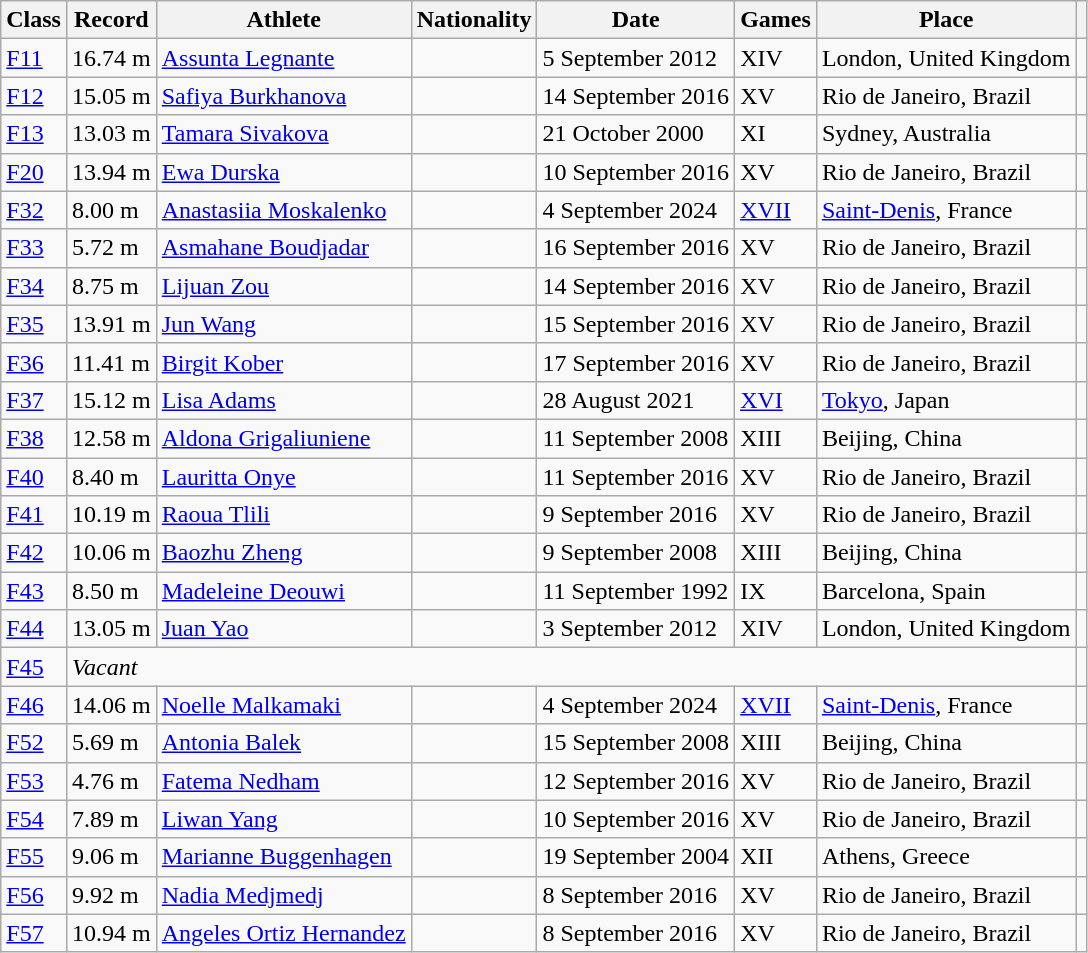<table class="wikitable">
<tr>
<th>Class</th>
<th>Record</th>
<th>Athlete</th>
<th>Nationality</th>
<th>Date</th>
<th>Games</th>
<th>Place</th>
<th></th>
</tr>
<tr>
<td><a href='#'>F11</a></td>
<td>16.74 m</td>
<td><a href='#'>Assunta Legnante</a></td>
<td></td>
<td>5 September 2012</td>
<td>XIV</td>
<td>London, United Kingdom</td>
<td></td>
</tr>
<tr>
<td><a href='#'>F12</a></td>
<td>15.05 m</td>
<td><a href='#'>Safiya Burkhanova</a></td>
<td></td>
<td>14 September 2016</td>
<td>XV</td>
<td>Rio de Janeiro, Brazil</td>
<td></td>
</tr>
<tr>
<td><a href='#'>F13</a></td>
<td>13.03 m</td>
<td><a href='#'>Tamara Sivakova</a></td>
<td></td>
<td>21 October 2000</td>
<td>XI</td>
<td>Sydney, Australia</td>
<td></td>
</tr>
<tr>
<td><a href='#'>F20</a></td>
<td>13.94 m</td>
<td><a href='#'>Ewa Durska</a></td>
<td></td>
<td>10 September 2016</td>
<td>XV</td>
<td>Rio de Janeiro, Brazil</td>
<td></td>
</tr>
<tr>
<td><a href='#'>F32</a></td>
<td>8.00 m</td>
<td><a href='#'>Anastasiia Moskalenko</a></td>
<td></td>
<td>4 September 2024</td>
<td><a href='#'>XVII</a></td>
<td><a href='#'>Saint-Denis</a>, France</td>
<td></td>
</tr>
<tr>
<td><a href='#'>F33</a></td>
<td>5.72 m</td>
<td><a href='#'>Asmahane Boudjadar</a></td>
<td></td>
<td>16 September 2016</td>
<td>XV</td>
<td>Rio de Janeiro, Brazil</td>
<td></td>
</tr>
<tr>
<td><a href='#'>F34</a></td>
<td>8.75 m</td>
<td><a href='#'>Lijuan Zou</a></td>
<td></td>
<td>14 September 2016</td>
<td>XV</td>
<td>Rio de Janeiro, Brazil</td>
<td></td>
</tr>
<tr>
<td><a href='#'>F35</a></td>
<td>13.91 m</td>
<td><a href='#'>Jun Wang</a></td>
<td></td>
<td>15 September 2016</td>
<td>XV</td>
<td>Rio de Janeiro, Brazil</td>
<td></td>
</tr>
<tr>
<td><a href='#'>F36</a></td>
<td>11.41 m</td>
<td><a href='#'>Birgit Kober</a></td>
<td></td>
<td>17 September 2016</td>
<td>XV</td>
<td>Rio de Janeiro, Brazil</td>
<td></td>
</tr>
<tr>
<td><a href='#'>F37</a></td>
<td>15.12 m</td>
<td><a href='#'>Lisa Adams</a></td>
<td></td>
<td>28 August 2021</td>
<td><a href='#'>XVI</a></td>
<td><a href='#'>Tokyo</a>, Japan</td>
<td></td>
</tr>
<tr>
<td><a href='#'>F38</a></td>
<td>12.58 m</td>
<td><a href='#'>Aldona Grigaliuniene</a></td>
<td></td>
<td>11 September 2008</td>
<td>XIII</td>
<td>Beijing, China</td>
<td></td>
</tr>
<tr>
<td><a href='#'>F40</a></td>
<td>8.40 m</td>
<td><a href='#'>Lauritta Onye</a></td>
<td></td>
<td>11 September 2016</td>
<td>XV</td>
<td>Rio de Janeiro, Brazil</td>
<td></td>
</tr>
<tr>
<td><a href='#'>F41</a></td>
<td>10.19 m</td>
<td><a href='#'>Raoua Tlili</a></td>
<td></td>
<td>9 September 2016</td>
<td>XV</td>
<td>Rio de Janeiro, Brazil</td>
<td></td>
</tr>
<tr>
<td><a href='#'>F42</a></td>
<td>10.06 m</td>
<td><a href='#'>Baozhu Zheng</a></td>
<td></td>
<td>9 September 2008</td>
<td>XIII</td>
<td>Beijing, China</td>
<td></td>
</tr>
<tr>
<td><a href='#'>F43</a></td>
<td>8.50 m</td>
<td><a href='#'>Madeleine Deouwi</a></td>
<td></td>
<td>11 September 1992</td>
<td>IX</td>
<td>Barcelona, Spain</td>
<td></td>
</tr>
<tr>
<td><a href='#'>F44</a></td>
<td>13.05 m</td>
<td><a href='#'>Juan Yao</a></td>
<td></td>
<td>3 September 2012</td>
<td>XIV</td>
<td>London, United Kingdom</td>
<td></td>
</tr>
<tr>
<td><a href='#'>F45</a></td>
<td colspan="6"><em>Vacant</em></td>
<td></td>
</tr>
<tr>
<td><a href='#'>F46</a></td>
<td>14.06 m</td>
<td><a href='#'>Noelle Malkamaki</a></td>
<td></td>
<td>4 September 2024</td>
<td><a href='#'>XVII</a></td>
<td><a href='#'>Saint-Denis</a>, France</td>
<td></td>
</tr>
<tr>
<td><a href='#'>F52</a></td>
<td>5.69 m</td>
<td><a href='#'>Antonia Balek</a></td>
<td></td>
<td>15 September 2008</td>
<td>XIII</td>
<td>Beijing, China</td>
<td></td>
</tr>
<tr>
<td><a href='#'>F53</a></td>
<td>4.76 m</td>
<td><a href='#'>Fatema Nedham</a></td>
<td></td>
<td>12 September 2016</td>
<td>XV</td>
<td>Rio de Janeiro, Brazil</td>
<td></td>
</tr>
<tr>
<td><a href='#'>F54</a></td>
<td>7.89 m</td>
<td><a href='#'>Liwan Yang</a></td>
<td></td>
<td>10 September 2016</td>
<td>XV</td>
<td>Rio de Janeiro, Brazil</td>
<td></td>
</tr>
<tr>
<td><a href='#'>F55</a></td>
<td>9.06 m</td>
<td><a href='#'>Marianne Buggenhagen</a></td>
<td></td>
<td>19 September 2004</td>
<td>XII</td>
<td>Athens, Greece</td>
<td></td>
</tr>
<tr>
<td><a href='#'>F56</a></td>
<td>9.92 m</td>
<td><a href='#'>Nadia Medjmedj</a></td>
<td></td>
<td>8 September 2016</td>
<td>XV</td>
<td>Rio de Janeiro, Brazil</td>
<td></td>
</tr>
<tr>
<td><a href='#'>F57</a></td>
<td>10.94 m</td>
<td><a href='#'>Angeles Ortiz Hernandez</a></td>
<td></td>
<td>8 September 2016</td>
<td>XV</td>
<td>Rio de Janeiro, Brazil</td>
<td></td>
</tr>
</table>
